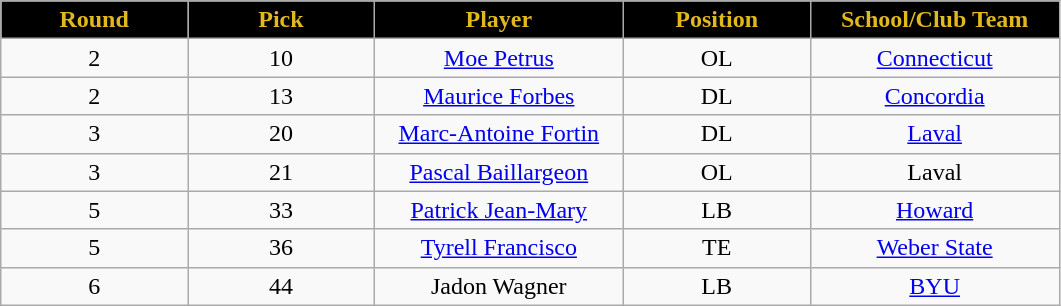<table class="wikitable sortable">
<tr>
<th style="background:black; color:#e1b81e; width:15%;">Round</th>
<th style="background:black; color:#e1b81e; width:15%;">Pick</th>
<th style="background:black; color:#e1b81e; width:20%;">Player</th>
<th style="background:black; color:#e1b81e; width:15%;">Position</th>
<th style="background:black; color:#e1b81e; width:20%;">School/Club Team</th>
</tr>
<tr style="text-align:center;">
<td>2</td>
<td>10</td>
<td><a href='#'>Moe Petrus</a></td>
<td>OL</td>
<td><a href='#'>Connecticut</a></td>
</tr>
<tr style="text-align:center;">
<td>2</td>
<td>13</td>
<td><a href='#'>Maurice Forbes</a></td>
<td>DL</td>
<td><a href='#'>Concordia</a></td>
</tr>
<tr style="text-align:center;">
<td>3</td>
<td>20</td>
<td><a href='#'>Marc-Antoine Fortin</a></td>
<td>DL</td>
<td><a href='#'>Laval</a></td>
</tr>
<tr style="text-align:center;">
<td>3</td>
<td>21</td>
<td><a href='#'>Pascal Baillargeon</a></td>
<td>OL</td>
<td>Laval</td>
</tr>
<tr style="text-align:center;">
<td>5</td>
<td>33</td>
<td><a href='#'>Patrick Jean-Mary</a></td>
<td>LB</td>
<td><a href='#'>Howard</a></td>
</tr>
<tr style="text-align:center;">
<td>5</td>
<td>36</td>
<td><a href='#'>Tyrell Francisco</a></td>
<td>TE</td>
<td><a href='#'>Weber State</a></td>
</tr>
<tr style="text-align:center;">
<td>6</td>
<td>44</td>
<td>Jadon Wagner</td>
<td>LB</td>
<td><a href='#'>BYU</a></td>
</tr>
</table>
